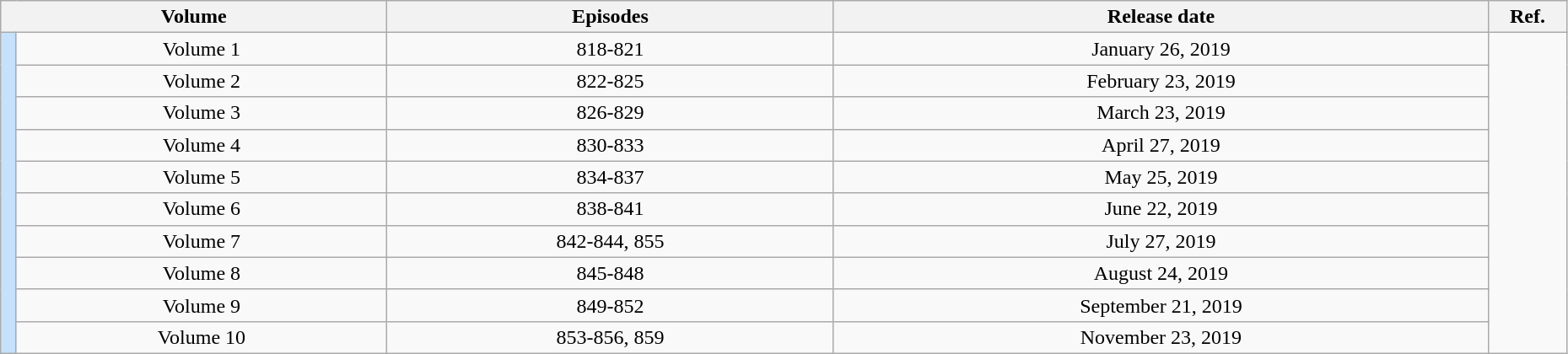<table class="wikitable" style="text-align: center; width: 98%;">
<tr>
<th colspan="2" scope="column">Volume</th>
<th scope="column">Episodes</th>
<th scope="column">Release date</th>
<th scope="column" width="5%">Ref.</th>
</tr>
<tr>
<td rowspan="10" width="1%" style="background: #C6E1FC;"></td>
<td>Volume 1</td>
<td>818-821</td>
<td>January 26, 2019</td>
<td rowspan="10"></td>
</tr>
<tr>
<td>Volume 2</td>
<td>822-825</td>
<td>February 23, 2019</td>
</tr>
<tr>
<td>Volume 3</td>
<td>826-829</td>
<td>March 23, 2019</td>
</tr>
<tr>
<td>Volume 4</td>
<td>830-833</td>
<td>April 27, 2019</td>
</tr>
<tr>
<td>Volume 5</td>
<td>834-837</td>
<td>May 25, 2019</td>
</tr>
<tr>
<td>Volume 6</td>
<td>838-841</td>
<td>June 22, 2019</td>
</tr>
<tr>
<td>Volume 7</td>
<td>842-844, 855</td>
<td>July 27, 2019</td>
</tr>
<tr>
<td>Volume 8</td>
<td>845-848</td>
<td>August 24, 2019</td>
</tr>
<tr>
<td>Volume 9</td>
<td>849-852</td>
<td>September 21, 2019</td>
</tr>
<tr>
<td>Volume 10</td>
<td>853-856, 859</td>
<td>November 23, 2019</td>
</tr>
</table>
